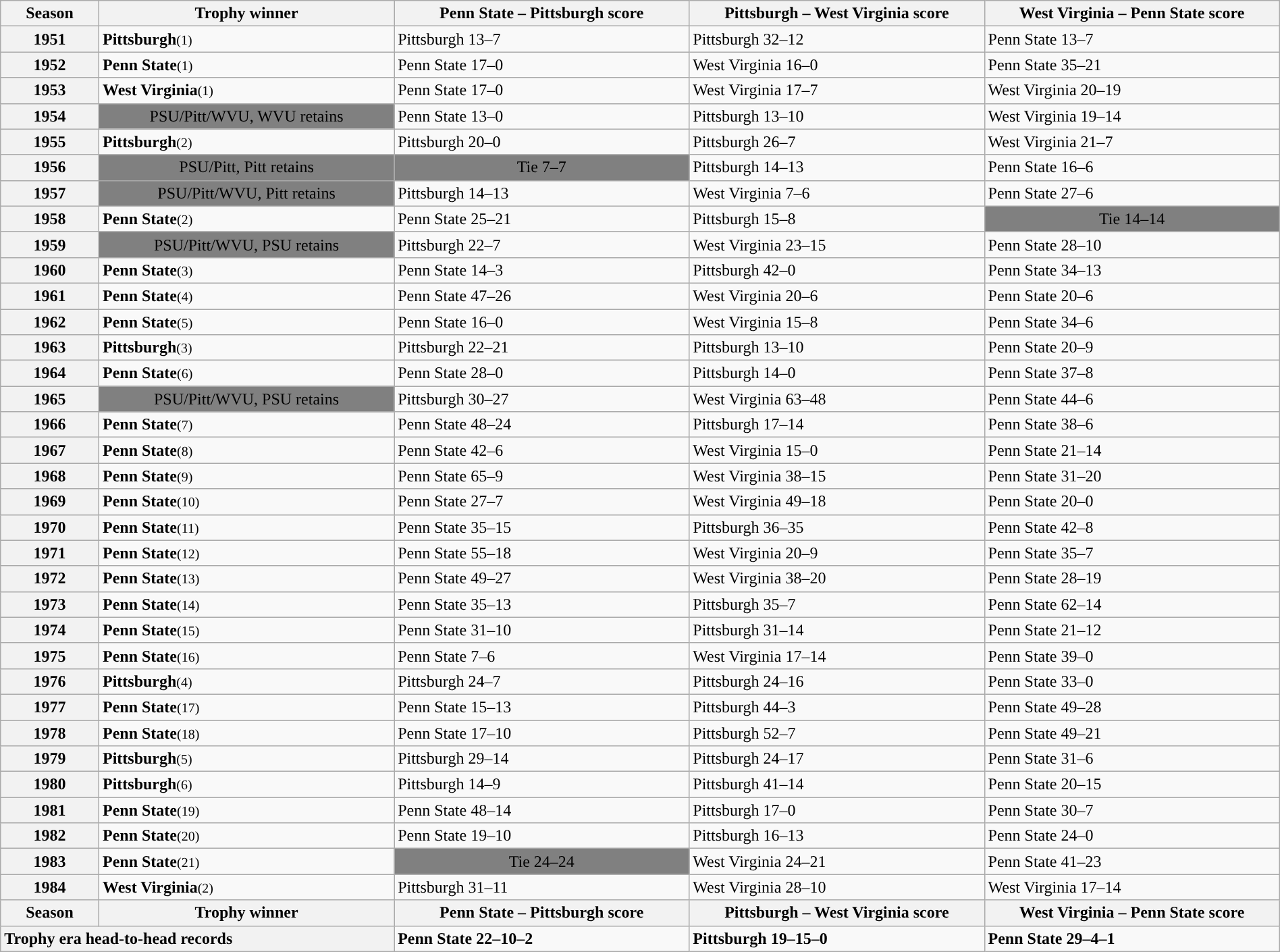<table class="wikitable" width="100%" style="margin: 1em auto 1em auto">
<tr>
<th width="5%">Season</th>
<th width="15%">Trophy winner</th>
<th width="15%">Penn State – Pittsburgh score</th>
<th width="15%">Pittsburgh – West Virginia score</th>
<th width="15%">West Virginia – Penn State score</th>
</tr>
<tr>
<th>1951</th>
<td><strong>Pittsburgh</strong><small>(1)</small></td>
<td>Pittsburgh 13–7</td>
<td>Pittsburgh 32–12</td>
<td>Penn State 13–7</td>
</tr>
<tr>
<th>1952</th>
<td><strong>Penn State</strong><small>(1)</small></td>
<td>Penn State 17–0</td>
<td>West Virginia 16–0</td>
<td>Penn State 35–21</td>
</tr>
<tr>
<th><strong>1953</strong></th>
<td><strong>West Virginia</strong><small>(1)</small></td>
<td>Penn State 17–0</td>
<td>West Virginia 17–7</td>
<td>West Virginia 20–19</td>
</tr>
<tr>
<th>1954</th>
<td style="background: gray; color: black; text-align:center;">PSU/Pitt/WVU, WVU retains</td>
<td>Penn State 13–0</td>
<td>Pittsburgh 13–10</td>
<td>West Virginia 19–14</td>
</tr>
<tr>
<th>1955</th>
<td><strong>Pittsburgh</strong><small>(2)</small></td>
<td>Pittsburgh 20–0</td>
<td>Pittsburgh 26–7</td>
<td>West Virginia 21–7</td>
</tr>
<tr>
<th>1956</th>
<td style="background: gray; color: black; text-align:center;">PSU/Pitt, Pitt retains</td>
<td style="background: gray; color: black; text-align:center;">Tie 7–7</td>
<td>Pittsburgh 14–13</td>
<td>Penn State 16–6</td>
</tr>
<tr>
<th>1957</th>
<td style="background: gray; color: black; text-align:center;">PSU/Pitt/WVU, Pitt retains</td>
<td>Pittsburgh 14–13</td>
<td>West Virginia 7–6</td>
<td>Penn State 27–6</td>
</tr>
<tr>
<th>1958</th>
<td><strong>Penn State</strong><small>(2)</small></td>
<td>Penn State 25–21</td>
<td>Pittsburgh 15–8</td>
<td style="background: gray; color: black; text-align:center;">Tie 14–14</td>
</tr>
<tr>
<th>1959</th>
<td style="background: gray; color: black; text-align:center;">PSU/Pitt/WVU, PSU retains</td>
<td>Pittsburgh 22–7</td>
<td>West Virginia 23–15</td>
<td>Penn State 28–10</td>
</tr>
<tr>
<th>1960</th>
<td><strong>Penn State</strong><small>(3)</small></td>
<td>Penn State 14–3</td>
<td>Pittsburgh 42–0</td>
<td>Penn State 34–13</td>
</tr>
<tr>
<th>1961</th>
<td><strong>Penn State</strong><small>(4)</small></td>
<td>Penn State 47–26</td>
<td>West Virginia 20–6</td>
<td>Penn State 20–6</td>
</tr>
<tr>
<th>1962</th>
<td><strong>Penn State</strong><small>(5)</small></td>
<td>Penn State 16–0</td>
<td>West Virginia 15–8</td>
<td>Penn State 34–6</td>
</tr>
<tr>
<th>1963</th>
<td><strong>Pittsburgh</strong><small>(3)</small></td>
<td>Pittsburgh 22–21</td>
<td>Pittsburgh 13–10</td>
<td>Penn State 20–9</td>
</tr>
<tr>
<th>1964</th>
<td><strong>Penn State</strong><small>(6)</small></td>
<td>Penn State 28–0</td>
<td>Pittsburgh 14–0</td>
<td>Penn State 37–8</td>
</tr>
<tr>
<th>1965</th>
<td style="background: gray; color: black; text-align:center;">PSU/Pitt/WVU, PSU retains</td>
<td>Pittsburgh 30–27</td>
<td>West Virginia 63–48</td>
<td>Penn State 44–6</td>
</tr>
<tr>
<th>1966</th>
<td><strong>Penn State</strong><small>(7)</small></td>
<td>Penn State 48–24</td>
<td>Pittsburgh 17–14</td>
<td>Penn State 38–6</td>
</tr>
<tr>
<th>1967</th>
<td><strong>Penn State</strong><small>(8)</small></td>
<td>Penn State 42–6</td>
<td>West Virginia 15–0</td>
<td>Penn State 21–14</td>
</tr>
<tr>
<th>1968</th>
<td><strong>Penn State</strong><small>(9)</small></td>
<td>Penn State 65–9</td>
<td>West Virginia 38–15</td>
<td>Penn State 31–20</td>
</tr>
<tr>
<th>1969</th>
<td><strong>Penn State</strong><small>(10)</small></td>
<td>Penn State 27–7</td>
<td>West Virginia 49–18</td>
<td>Penn State 20–0</td>
</tr>
<tr>
<th>1970</th>
<td><strong>Penn State</strong><small>(11)</small></td>
<td>Penn State 35–15</td>
<td>Pittsburgh 36–35</td>
<td>Penn State 42–8</td>
</tr>
<tr>
<th>1971</th>
<td><strong>Penn State</strong><small>(12)</small></td>
<td>Penn State 55–18</td>
<td>West Virginia 20–9</td>
<td>Penn State 35–7</td>
</tr>
<tr>
<th>1972</th>
<td><strong>Penn State</strong><small>(13)</small></td>
<td>Penn State 49–27</td>
<td>West Virginia 38–20</td>
<td>Penn State 28–19</td>
</tr>
<tr>
<th>1973</th>
<td><strong>Penn State</strong><small>(14)</small></td>
<td>Penn State 35–13</td>
<td>Pittsburgh 35–7</td>
<td>Penn State 62–14</td>
</tr>
<tr>
<th>1974</th>
<td><strong>Penn State</strong><small>(15)</small></td>
<td>Penn State 31–10</td>
<td>Pittsburgh 31–14</td>
<td>Penn State 21–12</td>
</tr>
<tr>
<th>1975</th>
<td><strong>Penn State</strong><small>(16)</small></td>
<td>Penn State 7–6</td>
<td>West Virginia 17–14</td>
<td>Penn State 39–0</td>
</tr>
<tr>
<th>1976</th>
<td><strong>Pittsburgh</strong><small>(4)</small></td>
<td>Pittsburgh 24–7</td>
<td>Pittsburgh 24–16</td>
<td>Penn State 33–0</td>
</tr>
<tr>
<th>1977</th>
<td><strong>Penn State</strong><small>(17)</small></td>
<td>Penn State 15–13</td>
<td>Pittsburgh 44–3</td>
<td>Penn State 49–28</td>
</tr>
<tr>
<th>1978</th>
<td><strong>Penn State</strong><small>(18)</small></td>
<td>Penn State 17–10</td>
<td>Pittsburgh 52–7</td>
<td>Penn State 49–21</td>
</tr>
<tr>
<th>1979</th>
<td><strong>Pittsburgh</strong><small>(5)</small></td>
<td>Pittsburgh 29–14</td>
<td>Pittsburgh 24–17</td>
<td>Penn State 31–6</td>
</tr>
<tr>
<th>1980</th>
<td><strong>Pittsburgh</strong><small>(6)</small></td>
<td>Pittsburgh 14–9</td>
<td>Pittsburgh 41–14</td>
<td>Penn State 20–15</td>
</tr>
<tr>
<th>1981</th>
<td><strong>Penn State</strong><small>(19)</small></td>
<td>Penn State 48–14</td>
<td>Pittsburgh 17–0</td>
<td>Penn State 30–7</td>
</tr>
<tr>
<th>1982</th>
<td><strong>Penn State</strong><small>(20)</small></td>
<td>Penn State 19–10</td>
<td>Pittsburgh 16–13</td>
<td>Penn State 24–0</td>
</tr>
<tr>
<th>1983</th>
<td><strong>Penn State</strong><small>(21)</small></td>
<td style="background: gray; color: black; text-align:center;">Tie 24–24</td>
<td>West Virginia 24–21</td>
<td>Penn State 41–23</td>
</tr>
<tr>
<th>1984</th>
<td><strong>West Virginia</strong><small>(2)</small></td>
<td>Pittsburgh 31–11</td>
<td>West Virginia 28–10</td>
<td>West Virginia 17–14</td>
</tr>
<tr>
<th>Season</th>
<th>Trophy winner</th>
<th>Penn State – Pittsburgh score</th>
<th>Pittsburgh – West Virginia score</th>
<th>West Virginia – Penn State score</th>
</tr>
<tr>
<th colspan="2" align="right" style="text-align: left;">Trophy era head-to-head records</th>
<td><strong>Penn State 22–10–2</strong></td>
<td><strong>Pittsburgh 19–15–0</strong></td>
<td><strong>Penn State 29–4–1</strong></td>
</tr>
</table>
